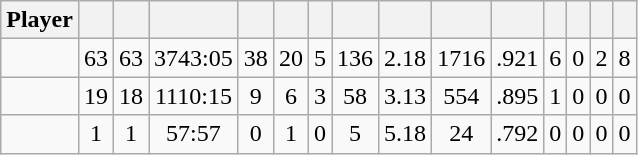<table class="wikitable sortable" style="text-align:center;">
<tr>
<th>Player</th>
<th></th>
<th></th>
<th></th>
<th></th>
<th></th>
<th></th>
<th></th>
<th></th>
<th></th>
<th></th>
<th></th>
<th></th>
<th></th>
<th></th>
</tr>
<tr>
<td></td>
<td>63</td>
<td>63</td>
<td>3743:05</td>
<td>38</td>
<td>20</td>
<td>5</td>
<td>136</td>
<td>2.18</td>
<td>1716</td>
<td>.921</td>
<td>6</td>
<td>0</td>
<td>2</td>
<td>8</td>
</tr>
<tr>
<td></td>
<td>19</td>
<td>18</td>
<td>1110:15</td>
<td>9</td>
<td>6</td>
<td>3</td>
<td>58</td>
<td>3.13</td>
<td>554</td>
<td>.895</td>
<td>1</td>
<td>0</td>
<td>0</td>
<td>0</td>
</tr>
<tr>
<td></td>
<td>1</td>
<td>1</td>
<td>57:57</td>
<td>0</td>
<td>1</td>
<td>0</td>
<td>5</td>
<td>5.18</td>
<td>24</td>
<td>.792</td>
<td>0</td>
<td>0</td>
<td>0</td>
<td>0</td>
</tr>
</table>
